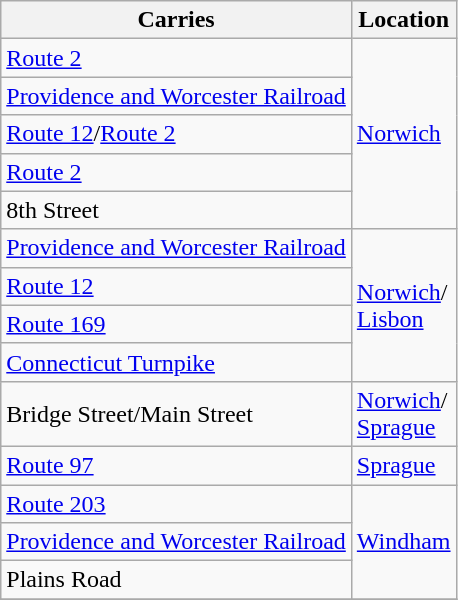<table class=wikitable>
<tr>
<th>Carries</th>
<th>Location</th>
</tr>
<tr>
<td> <a href='#'>Route 2</a></td>
<td rowspan="5"><a href='#'>Norwich</a></td>
</tr>
<tr>
<td><a href='#'>Providence and Worcester Railroad</a></td>
</tr>
<tr>
<td> <a href='#'>Route 12</a>/<a href='#'>Route 2</a></td>
</tr>
<tr>
<td> <a href='#'>Route 2</a></td>
</tr>
<tr>
<td>8th Street</td>
</tr>
<tr>
<td><a href='#'>Providence and Worcester Railroad</a></td>
<td rowspan="4"><a href='#'>Norwich</a>/<br><a href='#'>Lisbon</a></td>
</tr>
<tr>
<td> <a href='#'>Route 12</a></td>
</tr>
<tr>
<td> <a href='#'>Route 169</a></td>
</tr>
<tr>
<td> <a href='#'>Connecticut Turnpike</a></td>
</tr>
<tr>
<td>Bridge Street/Main Street</td>
<td><a href='#'>Norwich</a>/<br><a href='#'>Sprague</a></td>
</tr>
<tr>
<td> <a href='#'>Route 97</a></td>
<td><a href='#'>Sprague</a></td>
</tr>
<tr>
<td> <a href='#'>Route 203</a></td>
<td rowspan="3"><a href='#'>Windham</a></td>
</tr>
<tr>
<td><a href='#'>Providence and Worcester Railroad</a></td>
</tr>
<tr>
<td>Plains Road</td>
</tr>
<tr>
</tr>
</table>
